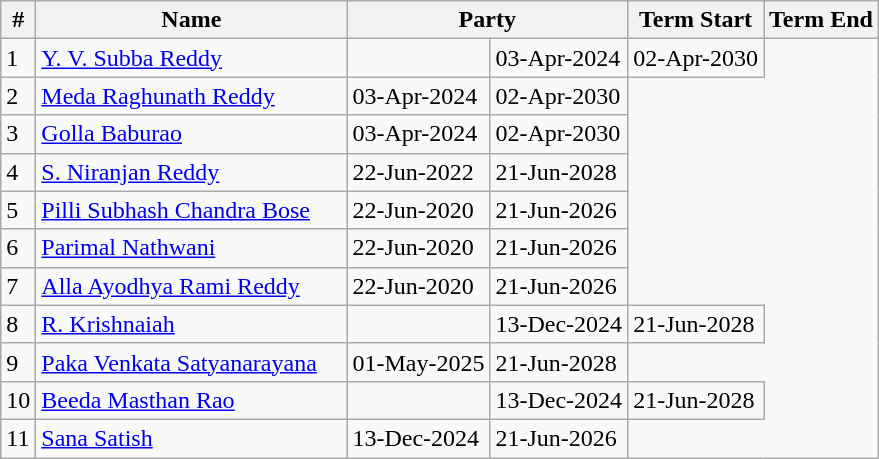<table class="wikitable sortable">
<tr>
<th>#</th>
<th style="width:200px">Name</th>
<th colspan="2">Party</th>
<th>Term Start</th>
<th>Term End</th>
</tr>
<tr>
<td>1</td>
<td><a href='#'>Y. V. Subba Reddy</a></td>
<td></td>
<td>03-Apr-2024</td>
<td>02-Apr-2030</td>
</tr>
<tr>
<td>2</td>
<td><a href='#'>Meda Raghunath Reddy</a></td>
<td>03-Apr-2024</td>
<td>02-Apr-2030</td>
</tr>
<tr>
<td>3</td>
<td><a href='#'>Golla Baburao</a></td>
<td>03-Apr-2024</td>
<td>02-Apr-2030</td>
</tr>
<tr>
<td>4</td>
<td><a href='#'>S. Niranjan Reddy</a></td>
<td>22-Jun-2022</td>
<td>21-Jun-2028</td>
</tr>
<tr>
<td>5</td>
<td><a href='#'>Pilli Subhash Chandra Bose</a></td>
<td>22-Jun-2020</td>
<td>21-Jun-2026</td>
</tr>
<tr>
<td>6</td>
<td><a href='#'>Parimal Nathwani</a></td>
<td>22-Jun-2020</td>
<td>21-Jun-2026</td>
</tr>
<tr>
<td>7</td>
<td><a href='#'>Alla Ayodhya Rami Reddy</a></td>
<td>22-Jun-2020</td>
<td>21-Jun-2026</td>
</tr>
<tr>
<td>8</td>
<td><a href='#'>R. Krishnaiah</a></td>
<td></td>
<td>13-Dec-2024</td>
<td>21-Jun-2028</td>
</tr>
<tr>
<td>9</td>
<td><a href='#'>Paka Venkata Satyanarayana</a></td>
<td>01-May-2025</td>
<td>21-Jun-2028</td>
</tr>
<tr>
<td>10</td>
<td><a href='#'>Beeda Masthan Rao</a></td>
<td></td>
<td>13-Dec-2024</td>
<td>21-Jun-2028</td>
</tr>
<tr>
<td>11</td>
<td><a href='#'>Sana Satish</a></td>
<td>13-Dec-2024</td>
<td>21-Jun-2026</td>
</tr>
</table>
